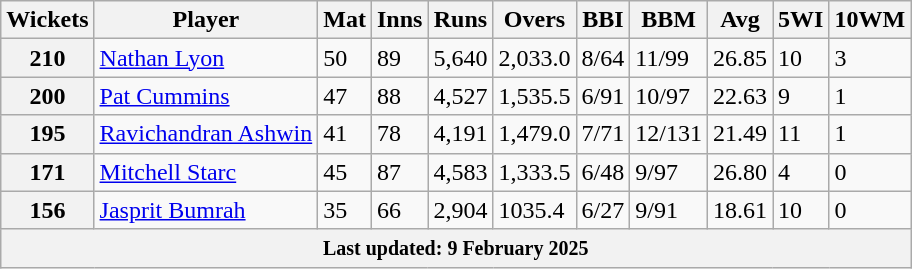<table class="wikitable sortable">
<tr>
<th>Wickets</th>
<th>Player</th>
<th>Mat</th>
<th>Inns</th>
<th>Runs</th>
<th>Overs</th>
<th>BBI</th>
<th>BBM</th>
<th>Avg</th>
<th>5WI</th>
<th>10WM</th>
</tr>
<tr>
<th>210</th>
<td> <a href='#'>Nathan Lyon</a></td>
<td>50</td>
<td>89</td>
<td>5,640</td>
<td>2,033.0</td>
<td>8/64</td>
<td>11/99</td>
<td>26.85</td>
<td>10</td>
<td>3</td>
</tr>
<tr>
<th>200</th>
<td> <a href='#'>Pat Cummins</a></td>
<td>47</td>
<td>88</td>
<td>4,527</td>
<td>1,535.5</td>
<td>6/91</td>
<td>10/97</td>
<td>22.63</td>
<td>9</td>
<td>1</td>
</tr>
<tr>
<th>195</th>
<td> <a href='#'>Ravichandran Ashwin</a></td>
<td>41</td>
<td>78</td>
<td>4,191</td>
<td>1,479.0</td>
<td>7/71</td>
<td>12/131</td>
<td>21.49</td>
<td>11</td>
<td>1</td>
</tr>
<tr>
<th>171</th>
<td> <a href='#'>Mitchell Starc</a></td>
<td>45</td>
<td>87</td>
<td>4,583</td>
<td>1,333.5</td>
<td>6/48</td>
<td>9/97</td>
<td>26.80</td>
<td>4</td>
<td>0</td>
</tr>
<tr>
<th>156</th>
<td> <a href='#'>Jasprit Bumrah</a></td>
<td>35</td>
<td>66</td>
<td>2,904</td>
<td>1035.4</td>
<td>6/27</td>
<td>9/91</td>
<td>18.61</td>
<td>10</td>
<td>0</td>
</tr>
<tr class="sortbottom">
<th colspan="11"><small> Last updated: 9 February 2025</small></th>
</tr>
</table>
